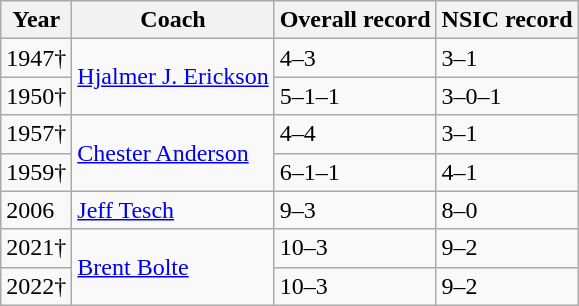<table class="wikitable">
<tr>
<th>Year</th>
<th>Coach</th>
<th>Overall record</th>
<th>NSIC record</th>
</tr>
<tr>
<td>1947†</td>
<td rowspan="2"><a href='#'>Hjalmer J. Erickson</a></td>
<td>4–3</td>
<td>3–1</td>
</tr>
<tr>
<td>1950†</td>
<td>5–1–1</td>
<td>3–0–1</td>
</tr>
<tr>
<td>1957†</td>
<td rowspan="2"><a href='#'>Chester Anderson</a></td>
<td>4–4</td>
<td>3–1</td>
</tr>
<tr>
<td>1959†</td>
<td>6–1–1</td>
<td>4–1</td>
</tr>
<tr>
<td>2006</td>
<td><a href='#'>Jeff Tesch</a></td>
<td>9–3</td>
<td>8–0</td>
</tr>
<tr>
<td>2021†</td>
<td rowspan="2"><a href='#'>Brent Bolte</a></td>
<td>10–3</td>
<td>9–2</td>
</tr>
<tr>
<td>2022†</td>
<td>10–3</td>
<td>9–2</td>
</tr>
</table>
